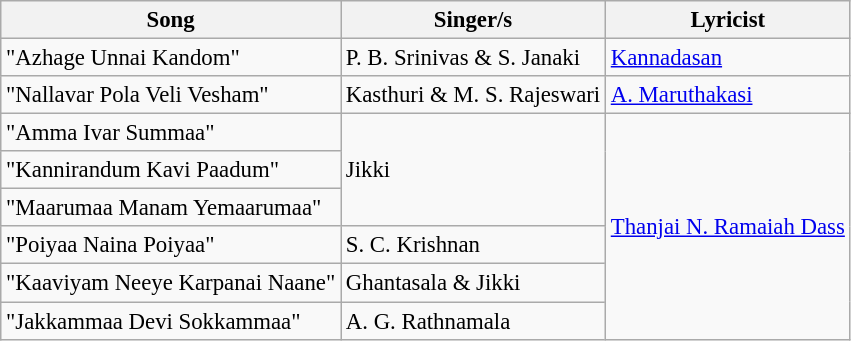<table class="wikitable" style="font-size:95%;">
<tr>
<th>Song</th>
<th>Singer/s</th>
<th>Lyricist</th>
</tr>
<tr>
<td>"Azhage Unnai Kandom"</td>
<td>P. B. Srinivas & S. Janaki</td>
<td><a href='#'>Kannadasan</a></td>
</tr>
<tr>
<td>"Nallavar Pola Veli Vesham"</td>
<td>Kasthuri & M. S. Rajeswari</td>
<td><a href='#'>A. Maruthakasi</a></td>
</tr>
<tr>
<td>"Amma Ivar Summaa"</td>
<td rowspan=3>Jikki</td>
<td rowspan=6><a href='#'>Thanjai N. Ramaiah Dass</a></td>
</tr>
<tr>
<td>"Kannirandum Kavi Paadum"</td>
</tr>
<tr>
<td>"Maarumaa Manam Yemaarumaa"</td>
</tr>
<tr>
<td>"Poiyaa Naina Poiyaa"</td>
<td>S. C. Krishnan</td>
</tr>
<tr>
<td>"Kaaviyam Neeye Karpanai Naane"</td>
<td>Ghantasala & Jikki</td>
</tr>
<tr>
<td>"Jakkammaa Devi Sokkammaa"</td>
<td>A. G. Rathnamala</td>
</tr>
</table>
